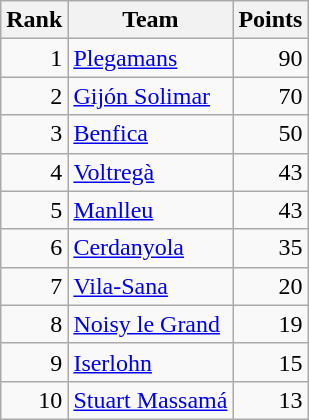<table class="wikitable">
<tr>
<th>Rank</th>
<th>Team</th>
<th>Points</th>
</tr>
<tr>
<td align=right>1</td>
<td> <a href='#'>Plegamans</a></td>
<td align=right>90</td>
</tr>
<tr>
<td align=right>2</td>
<td> <a href='#'>Gijón Solimar</a></td>
<td align=right>70</td>
</tr>
<tr>
<td align=right>3</td>
<td> <a href='#'>Benfica</a></td>
<td align=right>50</td>
</tr>
<tr>
<td align=right>4</td>
<td> <a href='#'>Voltregà</a></td>
<td align=right>43</td>
</tr>
<tr>
<td align=right>5</td>
<td> <a href='#'>Manlleu</a></td>
<td align=right>43</td>
</tr>
<tr>
<td align=right>6</td>
<td> <a href='#'>Cerdanyola</a></td>
<td align=right>35</td>
</tr>
<tr>
<td align=right>7</td>
<td> <a href='#'>Vila-Sana</a></td>
<td align=right>20</td>
</tr>
<tr>
<td align=right>8</td>
<td> <a href='#'>Noisy le Grand</a></td>
<td align=right>19</td>
</tr>
<tr>
<td align=right>9</td>
<td> <a href='#'>Iserlohn</a></td>
<td align=right>15</td>
</tr>
<tr>
<td align=right>10</td>
<td> <a href='#'>Stuart Massamá</a></td>
<td align=right>13</td>
</tr>
</table>
